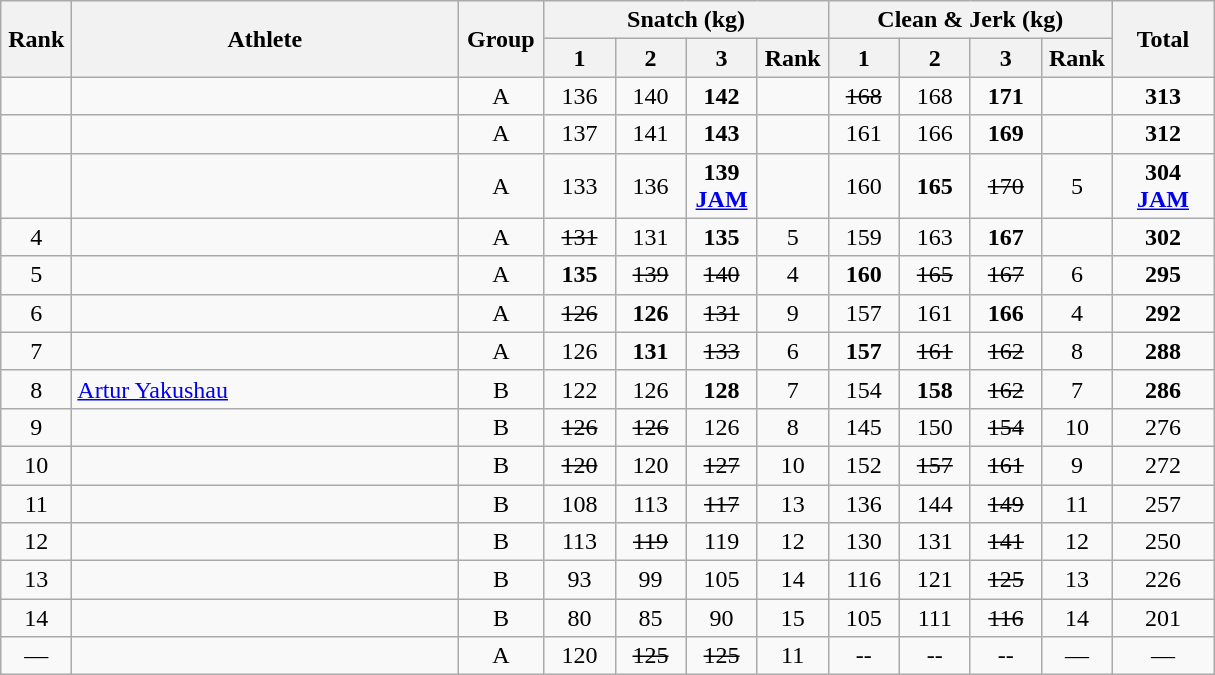<table class = "wikitable" style="text-align:center;">
<tr>
<th rowspan=2 width=40>Rank</th>
<th rowspan=2 width=250>Athlete</th>
<th rowspan=2 width=50>Group</th>
<th colspan=4>Snatch (kg)</th>
<th colspan=4>Clean & Jerk (kg)</th>
<th rowspan=2 width=60>Total</th>
</tr>
<tr>
<th width=40>1</th>
<th width=40>2</th>
<th width=40>3</th>
<th width=40>Rank</th>
<th width=40>1</th>
<th width=40>2</th>
<th width=40>3</th>
<th width=40>Rank</th>
</tr>
<tr>
<td></td>
<td align=left></td>
<td>A</td>
<td>136</td>
<td>140</td>
<td><strong>142</strong></td>
<td></td>
<td><s>168</s></td>
<td>168</td>
<td><strong>171</strong></td>
<td></td>
<td><strong>313</strong></td>
</tr>
<tr>
<td></td>
<td align=left></td>
<td>A</td>
<td>137</td>
<td>141</td>
<td><strong>143</strong></td>
<td></td>
<td>161</td>
<td>166</td>
<td><strong>169</strong></td>
<td></td>
<td><strong>312</strong></td>
</tr>
<tr>
<td></td>
<td align=left></td>
<td>A</td>
<td>133</td>
<td>136</td>
<td><strong>139 <a href='#'>JAM</a> </strong></td>
<td></td>
<td>160</td>
<td><strong>165</strong></td>
<td><s>170</s></td>
<td>5</td>
<td><strong>304 <a href='#'>JAM</a> </strong></td>
</tr>
<tr>
<td>4</td>
<td align=left></td>
<td>A</td>
<td><s>131</s></td>
<td>131</td>
<td><strong>135</strong></td>
<td>5</td>
<td>159</td>
<td>163</td>
<td><strong>167</strong></td>
<td></td>
<td><strong>302</strong></td>
</tr>
<tr>
<td>5</td>
<td align=left></td>
<td>A</td>
<td><strong>135</strong></td>
<td><s>139</s></td>
<td><s>140</s></td>
<td>4</td>
<td><strong>160</strong></td>
<td><s>165</s></td>
<td><s>167</s></td>
<td>6</td>
<td><strong>295</strong></td>
</tr>
<tr>
<td>6</td>
<td align=left></td>
<td>A</td>
<td><s>126</s></td>
<td><strong>126</strong></td>
<td><s>131</s></td>
<td>9</td>
<td>157</td>
<td>161</td>
<td><strong>166</strong></td>
<td>4</td>
<td><strong>292</strong></td>
</tr>
<tr>
<td>7</td>
<td align=left></td>
<td>A</td>
<td>126</td>
<td><strong>131</strong></td>
<td><s>133</s></td>
<td>6</td>
<td><strong>157</strong></td>
<td><s>161</s></td>
<td><s>162</s></td>
<td>8</td>
<td><strong>288</strong></td>
</tr>
<tr>
<td>8</td>
<td align=left> <a href='#'>Artur Yakushau</a> </td>
<td>B</td>
<td>122</td>
<td>126</td>
<td><strong>128</strong></td>
<td>7</td>
<td>154</td>
<td><strong>158</strong></td>
<td><s>162</s></td>
<td>7</td>
<td><strong>286<em></td>
</tr>
<tr>
<td>9</td>
<td align=left></td>
<td>B</td>
<td><s>126</s></td>
<td><s>126</s></td>
<td></strong>126<strong></td>
<td>8</td>
<td>145</td>
<td></strong>150<strong></td>
<td><s>154</s></td>
<td>10</td>
<td></strong>276<strong></td>
</tr>
<tr>
<td>10</td>
<td align=left></td>
<td>B</td>
<td><s>120</s></td>
<td></strong>120<strong></td>
<td><s>127</s></td>
<td>10</td>
<td></strong>152<strong></td>
<td><s>157</s></td>
<td><s>161</s></td>
<td>9</td>
<td></strong>272<strong></td>
</tr>
<tr>
<td>11</td>
<td align=left></td>
<td>B</td>
<td>108</td>
<td></strong>113<strong></td>
<td><s>117</s></td>
<td>13</td>
<td>136</td>
<td></strong>144<strong></td>
<td><s>149</s></td>
<td>11</td>
<td></strong>257<strong></td>
</tr>
<tr>
<td>12</td>
<td align=left></td>
<td>B</td>
<td>113</td>
<td><s>119</s></td>
<td></strong>119<strong></td>
<td>12</td>
<td>130</td>
<td></strong>131<strong></td>
<td><s>141</s></td>
<td>12</td>
<td></strong>250<strong></td>
</tr>
<tr>
<td>13</td>
<td align=left></td>
<td>B</td>
<td>93</td>
<td>99</td>
<td></strong>105<strong></td>
<td>14</td>
<td>116</td>
<td></strong>121<strong></td>
<td><s>125</s></td>
<td>13</td>
<td></strong>226<strong></td>
</tr>
<tr>
<td>14</td>
<td align=left></td>
<td>B</td>
<td>80</td>
<td>85</td>
<td></strong>90<strong></td>
<td>15</td>
<td>105</td>
<td></strong>111<strong></td>
<td><s>116</s></td>
<td>14</td>
<td></strong>201<strong></td>
</tr>
<tr>
<td>—</td>
<td align=left></td>
<td>A</td>
<td></strong>120<strong></td>
<td><s>125</s></td>
<td><s>125</s></td>
<td>11</td>
<td>--</td>
<td>--</td>
<td>--</td>
<td>—</td>
<td></strong>—<strong></td>
</tr>
</table>
